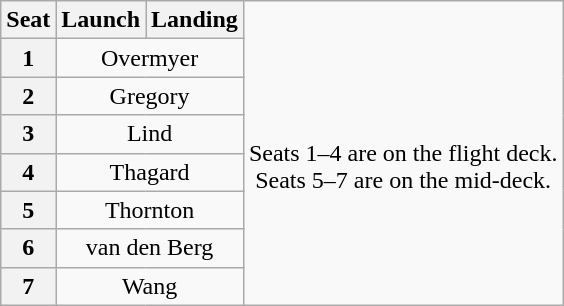<table class="wikitable" style="text-align:center">
<tr>
<th>Seat</th>
<th>Launch</th>
<th>Landing</th>
<td rowspan=8><br>Seats 1–4 are on the flight deck.<br>Seats 5–7 are on the mid-deck.</td>
</tr>
<tr>
<th>1</th>
<td colspan=2>Overmyer</td>
</tr>
<tr>
<th>2</th>
<td colspan=2>Gregory</td>
</tr>
<tr>
<th>3</th>
<td colspan=2>Lind</td>
</tr>
<tr>
<th>4</th>
<td colspan=2>Thagard</td>
</tr>
<tr>
<th>5</th>
<td colspan=2>Thornton</td>
</tr>
<tr>
<th>6</th>
<td colspan=2>van den Berg</td>
</tr>
<tr>
<th>7</th>
<td colspan=2>Wang</td>
</tr>
</table>
